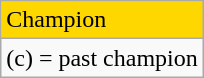<table class="wikitable">
<tr style="background:gold">
<td>Champion</td>
</tr>
<tr>
<td>(c) = past champion</td>
</tr>
</table>
